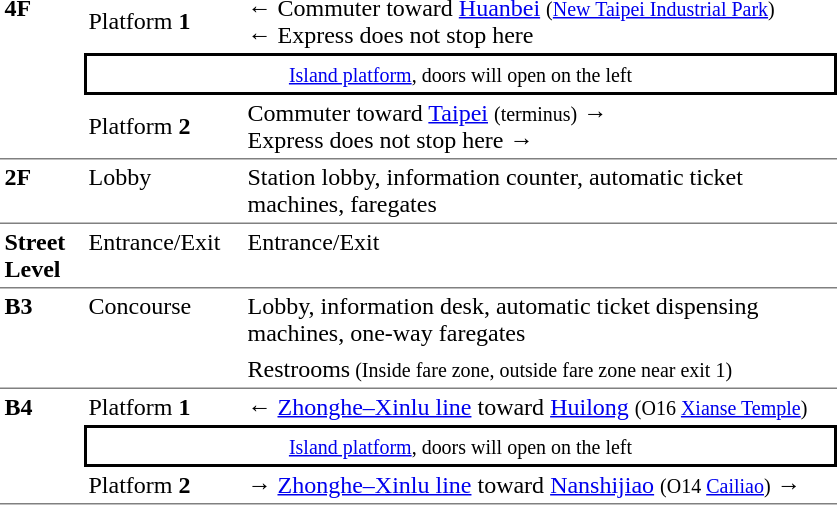<table border=0 cellspacing=0 cellpadding=3>
<tr>
<td style="border-bottom:solid 1px gray;" rowspan=3 valign=top><strong>4F</strong></td>
<td>Platform <span><strong>1</strong></span></td>
<td>←  Commuter toward <a href='#'>Huanbei</a> <small>(<a href='#'>New Taipei Industrial Park</a>)</small><br>←  Express does not stop here</td>
</tr>
<tr>
<td style="border-top:solid 2px black;border-right:solid 2px black;border-left:solid 2px black;border-bottom:solid 2px black;text-align:center;" colspan=2><small><a href='#'>Island platform</a>, doors will open on the left</small></td>
</tr>
<tr>
<td style="border-bottom:solid 1px gray;">Platform <span><strong>2</strong></span></td>
<td style="border-bottom:solid 1px gray;"> Commuter toward <a href='#'>Taipei</a> <small>(terminus)</small> →<br> Express does not stop here →</td>
</tr>
<tr>
<td style="border-bottom:solid 0px gray;" valign=top><strong>2F</strong></td>
<td style="border-bottom:solid 0px gray;" valign=top>Lobby</td>
<td>Station lobby, information counter, automatic ticket machines, faregates</td>
</tr>
<tr>
<td style="border-bottom:solid 1px gray;border-top:solid 1px gray;" width=50 valign=top><strong>Street Level</strong></td>
<td style="border-top:solid 1px gray;border-bottom:solid 1px gray;" width=100 valign=top>Entrance/Exit</td>
<td style="border-top:solid 1px gray;border-bottom:solid 1px gray;" width=390 valign=top>Entrance/Exit</td>
</tr>
<tr>
<td style="border-bottom:solid 1px gray;" rowspan=2 valign=top><strong>B3</strong></td>
<td style="border-bottom:solid 1px gray;" rowspan=2 valign=top>Concourse</td>
<td width=390>Lobby, information desk, automatic ticket dispensing machines, one-way faregates</td>
</tr>
<tr>
<td style="border-bottom:solid 1px gray;">Restrooms<small> (Inside fare zone, outside fare zone near exit 1)</small></td>
</tr>
<tr>
<td style="border-bottom:solid 1px gray;" rowspan=3 valign=top><strong>B4</strong></td>
<td>Platform <span><strong>1</strong></span></td>
<td>←  <a href='#'>Zhonghe–Xinlu line</a> toward <a href='#'>Huilong</a> <small>(O16 <a href='#'>Xianse Temple</a>)</small></td>
</tr>
<tr>
<td style="border-top:solid 2px black;border-right:solid 2px black;border-left:solid 2px black;border-bottom:solid 2px black;text-align:center;" colspan=2><small><a href='#'>Island platform</a>, doors will open on the left</small></td>
</tr>
<tr>
<td style="border-bottom:solid 1px gray;">Platform <span><strong>2</strong></span></td>
<td style="border-bottom:solid 1px gray;"><span>→</span>  <a href='#'>Zhonghe–Xinlu line</a> toward <a href='#'>Nanshijiao</a> <small>(O14 <a href='#'>Cailiao</a>)</small> →</td>
</tr>
</table>
